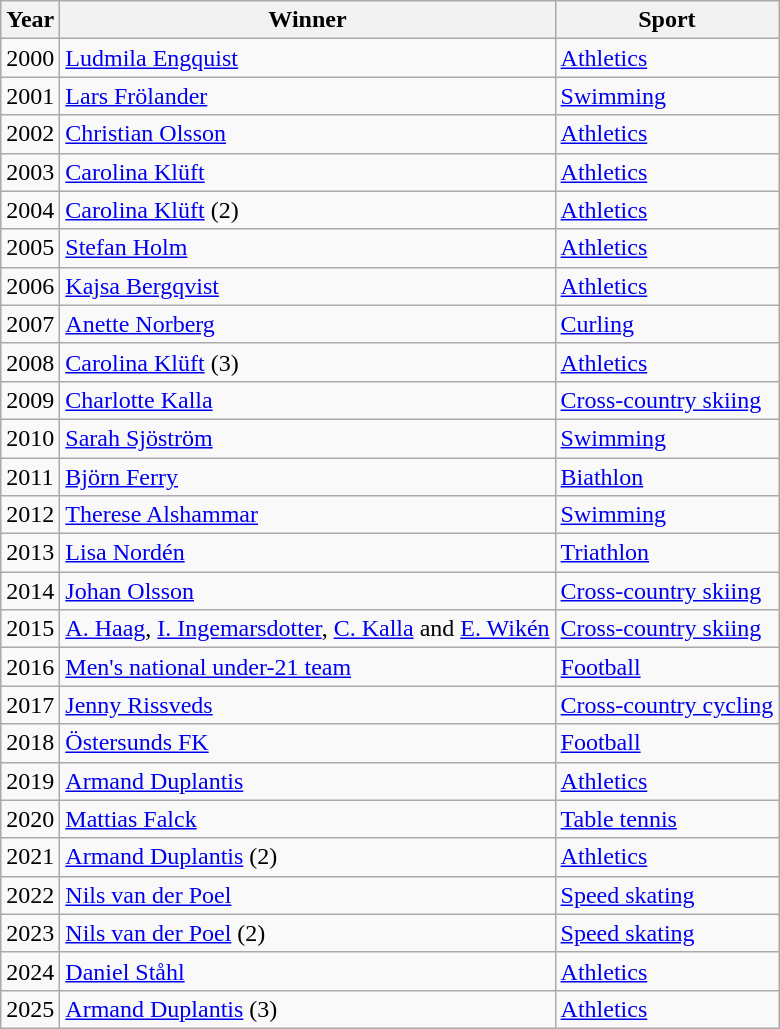<table class="wikitable">
<tr>
<th>Year</th>
<th>Winner</th>
<th>Sport</th>
</tr>
<tr>
<td>2000</td>
<td><a href='#'>Ludmila Engquist</a></td>
<td><a href='#'>Athletics</a></td>
</tr>
<tr>
<td>2001</td>
<td><a href='#'>Lars Frölander</a></td>
<td><a href='#'>Swimming</a></td>
</tr>
<tr>
<td>2002</td>
<td><a href='#'>Christian Olsson</a></td>
<td><a href='#'>Athletics</a></td>
</tr>
<tr>
<td>2003</td>
<td><a href='#'>Carolina Klüft</a></td>
<td><a href='#'>Athletics</a></td>
</tr>
<tr>
<td>2004</td>
<td><a href='#'>Carolina Klüft</a> (2)</td>
<td><a href='#'>Athletics</a></td>
</tr>
<tr>
<td>2005</td>
<td><a href='#'>Stefan Holm</a></td>
<td><a href='#'>Athletics</a></td>
</tr>
<tr>
<td>2006</td>
<td><a href='#'>Kajsa Bergqvist</a></td>
<td><a href='#'>Athletics</a></td>
</tr>
<tr>
<td>2007</td>
<td><a href='#'>Anette Norberg</a></td>
<td><a href='#'>Curling</a></td>
</tr>
<tr>
<td>2008</td>
<td><a href='#'>Carolina Klüft</a> (3)</td>
<td><a href='#'>Athletics</a></td>
</tr>
<tr>
<td>2009</td>
<td><a href='#'>Charlotte Kalla</a></td>
<td><a href='#'>Cross-country skiing</a></td>
</tr>
<tr>
<td>2010</td>
<td><a href='#'>Sarah Sjöström</a></td>
<td><a href='#'>Swimming</a></td>
</tr>
<tr>
<td>2011</td>
<td><a href='#'>Björn Ferry</a></td>
<td><a href='#'>Biathlon</a></td>
</tr>
<tr>
<td>2012</td>
<td><a href='#'>Therese Alshammar</a></td>
<td><a href='#'>Swimming</a></td>
</tr>
<tr>
<td>2013</td>
<td><a href='#'>Lisa Nordén</a></td>
<td><a href='#'>Triathlon</a></td>
</tr>
<tr>
<td>2014</td>
<td><a href='#'>Johan Olsson</a></td>
<td><a href='#'>Cross-country skiing</a></td>
</tr>
<tr>
<td>2015</td>
<td><a href='#'>A. Haag</a>, <a href='#'>I. Ingemarsdotter</a>, <a href='#'>C. Kalla</a> and <a href='#'>E. Wikén</a></td>
<td><a href='#'>Cross-country skiing</a></td>
</tr>
<tr>
<td>2016</td>
<td><a href='#'>Men's national under-21 team</a></td>
<td><a href='#'>Football</a></td>
</tr>
<tr>
<td>2017</td>
<td><a href='#'>Jenny Rissveds</a></td>
<td><a href='#'>Cross-country cycling</a></td>
</tr>
<tr>
<td>2018</td>
<td><a href='#'>Östersunds FK</a></td>
<td><a href='#'>Football</a></td>
</tr>
<tr>
<td>2019</td>
<td><a href='#'>Armand Duplantis</a></td>
<td><a href='#'>Athletics</a></td>
</tr>
<tr>
<td>2020</td>
<td><a href='#'>Mattias Falck</a></td>
<td><a href='#'>Table tennis</a></td>
</tr>
<tr>
<td>2021</td>
<td><a href='#'>Armand Duplantis</a> (2)</td>
<td><a href='#'>Athletics</a></td>
</tr>
<tr>
<td>2022</td>
<td><a href='#'>Nils van der Poel</a></td>
<td><a href='#'>Speed skating</a></td>
</tr>
<tr>
<td>2023</td>
<td><a href='#'>Nils van der Poel</a> (2)</td>
<td><a href='#'>Speed skating</a></td>
</tr>
<tr>
<td>2024</td>
<td><a href='#'>Daniel Ståhl</a></td>
<td><a href='#'>Athletics</a></td>
</tr>
<tr>
<td>2025</td>
<td><a href='#'>Armand Duplantis</a> (3)</td>
<td><a href='#'>Athletics</a></td>
</tr>
</table>
